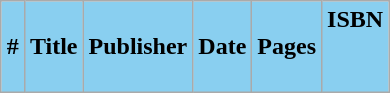<table class="wikitable" style="margin:auto;">
<tr>
<th style="background:#89CFF0; scope=col">#</th>
<th style="background:#89CFF0; scope=col">Title</th>
<th style="background:#89CFF0; scope=col">Publisher</th>
<th style="background:#89CFF0; scope=col">Date</th>
<th style="background:#89CFF0; scope=col">Pages</th>
<th style="background:#89CFF0; scope=col">ISBN<br><br><br></th>
</tr>
</table>
